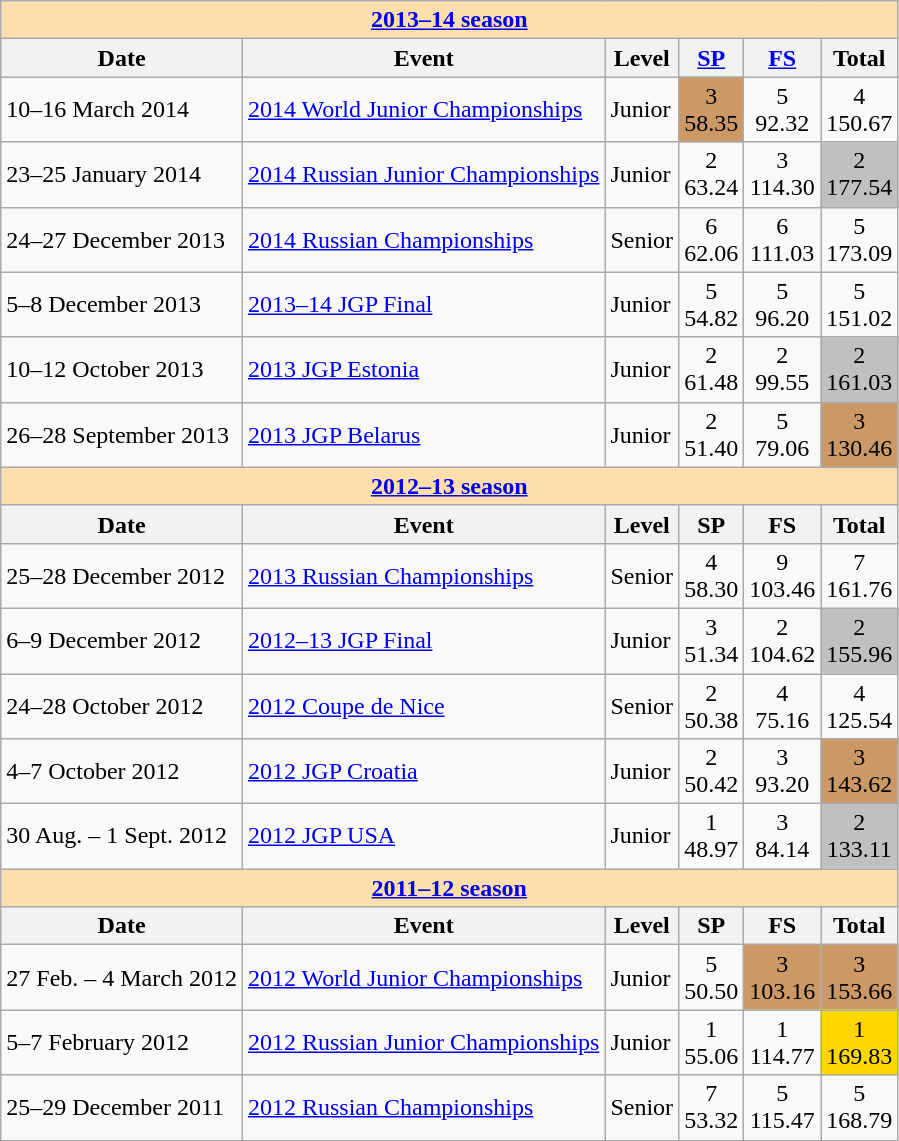<table class="wikitable">
<tr>
<td style="background-color: #ffdead;" colspan=7 align="center"><strong><a href='#'>2013–14 season</a></strong></td>
</tr>
<tr>
<th>Date</th>
<th>Event</th>
<th>Level</th>
<th><a href='#'>SP</a></th>
<th><a href='#'>FS</a></th>
<th>Total</th>
</tr>
<tr>
<td>10–16 March 2014</td>
<td><a href='#'>2014 World Junior Championships</a></td>
<td>Junior</td>
<td align=center bgcolor=cc9966>3 <br> 58.35</td>
<td align=center>5 <br> 92.32</td>
<td align=center>4 <br> 150.67</td>
</tr>
<tr>
<td>23–25 January 2014</td>
<td><a href='#'>2014 Russian Junior Championships</a></td>
<td>Junior</td>
<td align=center>2 <br> 63.24</td>
<td align=center>3 <br> 114.30</td>
<td align=center bgcolor=silver>2 <br> 177.54</td>
</tr>
<tr>
<td>24–27 December 2013</td>
<td><a href='#'>2014 Russian Championships</a></td>
<td>Senior</td>
<td align=center>6 <br> 62.06</td>
<td align=center>6 <br> 111.03</td>
<td align=center>5 <br> 173.09</td>
</tr>
<tr>
<td>5–8 December 2013</td>
<td><a href='#'>2013–14 JGP Final</a></td>
<td>Junior</td>
<td align=center>5 <br> 54.82</td>
<td align=center>5 <br> 96.20</td>
<td align=center>5 <br> 151.02</td>
</tr>
<tr>
<td>10–12 October 2013</td>
<td><a href='#'>2013 JGP Estonia</a></td>
<td>Junior</td>
<td align=center>2 <br> 61.48</td>
<td align=center>2 <br> 99.55</td>
<td align=center bgcolor=silver>2 <br> 161.03</td>
</tr>
<tr>
<td>26–28 September 2013</td>
<td><a href='#'>2013 JGP Belarus</a></td>
<td>Junior</td>
<td align=center>2 <br> 51.40</td>
<td align=center>5 <br> 79.06</td>
<td align=center bgcolor=cc9966>3 <br> 130.46</td>
</tr>
<tr>
<td style="background-color: #ffdead;" colspan=7 align="center"><strong><a href='#'>2012–13 season</a></strong></td>
</tr>
<tr>
<th>Date</th>
<th>Event</th>
<th>Level</th>
<th>SP</th>
<th>FS</th>
<th>Total</th>
</tr>
<tr>
<td>25–28 December 2012</td>
<td><a href='#'>2013 Russian Championships</a></td>
<td>Senior</td>
<td align=center>4 <br> 58.30</td>
<td align=center>9 <br> 103.46</td>
<td align=center>7 <br> 161.76</td>
</tr>
<tr>
<td>6–9 December 2012</td>
<td><a href='#'>2012–13 JGP Final</a></td>
<td>Junior</td>
<td align=center>3 <br> 51.34</td>
<td align=center>2 <br> 104.62</td>
<td align=center bgcolor=silver>2 <br> 155.96</td>
</tr>
<tr>
<td>24–28 October 2012</td>
<td><a href='#'>2012 Coupe de Nice</a></td>
<td>Senior</td>
<td align=center>2 <br> 50.38</td>
<td align=center>4 <br> 75.16</td>
<td align=center>4 <br> 125.54</td>
</tr>
<tr>
<td>4–7 October 2012</td>
<td><a href='#'>2012 JGP Croatia</a></td>
<td>Junior</td>
<td align=center>2 <br> 50.42</td>
<td align=center>3 <br> 93.20</td>
<td align=center bgcolor=cc9966>3 <br> 143.62</td>
</tr>
<tr>
<td>30 Aug. – 1 Sept. 2012</td>
<td><a href='#'>2012 JGP USA</a></td>
<td>Junior</td>
<td align=center>1 <br> 48.97</td>
<td align=center>3 <br> 84.14</td>
<td align=center bgcolor=silver>2 <br> 133.11</td>
</tr>
<tr>
<td style="background-color: #ffdead;" colspan=7 align="center"><strong><a href='#'>2011–12 season</a></strong></td>
</tr>
<tr>
<th>Date</th>
<th>Event</th>
<th>Level</th>
<th>SP</th>
<th>FS</th>
<th>Total</th>
</tr>
<tr>
<td>27 Feb. – 4 March 2012</td>
<td><a href='#'>2012 World Junior Championships</a></td>
<td>Junior</td>
<td align=center>5 <br> 50.50</td>
<td align=center bgcolor=cc9966>3 <br> 103.16</td>
<td align=center bgcolor=cc9966>3 <br> 153.66</td>
</tr>
<tr>
<td>5–7 February 2012</td>
<td><a href='#'>2012 Russian Junior Championships</a></td>
<td>Junior</td>
<td align=center>1 <br> 55.06</td>
<td align=center>1 <br> 114.77</td>
<td align=center bgcolor=gold>1 <br> 169.83</td>
</tr>
<tr>
<td>25–29 December 2011</td>
<td><a href='#'>2012 Russian Championships</a></td>
<td>Senior</td>
<td align=center>7 <br> 53.32</td>
<td align=center>5 <br> 115.47</td>
<td align=center>5 <br> 168.79</td>
</tr>
</table>
